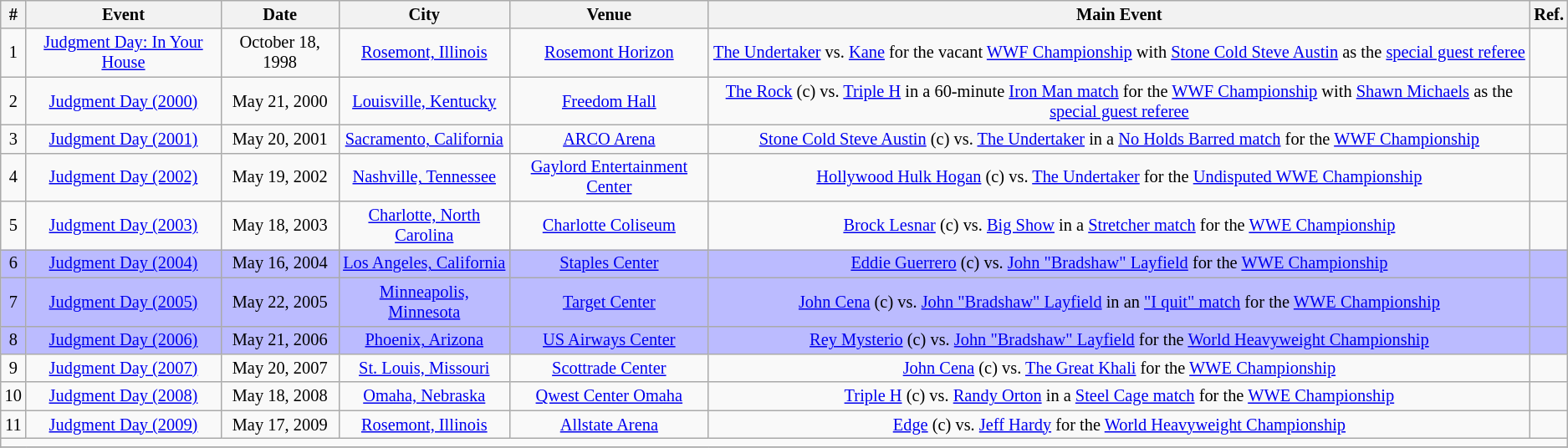<table class="sortable wikitable succession-box" style="font-size:85%; text-align:center;">
<tr>
<th>#</th>
<th>Event</th>
<th>Date</th>
<th>City</th>
<th>Venue</th>
<th>Main Event</th>
<th>Ref.</th>
</tr>
<tr>
<td>1</td>
<td><a href='#'>Judgment Day: In Your House</a></td>
<td>October 18, 1998</td>
<td><a href='#'>Rosemont, Illinois</a></td>
<td><a href='#'>Rosemont Horizon</a></td>
<td><a href='#'>The Undertaker</a> vs. <a href='#'>Kane</a> for the vacant <a href='#'>WWF Championship</a> with <a href='#'>Stone Cold Steve Austin</a> as the <a href='#'>special guest referee</a></td>
<td></td>
</tr>
<tr>
<td>2</td>
<td><a href='#'>Judgment Day (2000)</a></td>
<td>May 21, 2000</td>
<td><a href='#'>Louisville, Kentucky</a></td>
<td><a href='#'>Freedom Hall</a></td>
<td><a href='#'>The Rock</a> (c) vs. <a href='#'>Triple H</a> in a 60-minute <a href='#'>Iron Man match</a> for the <a href='#'>WWF Championship</a> with <a href='#'>Shawn Michaels</a> as the <a href='#'>special guest referee</a></td>
<td></td>
</tr>
<tr>
<td>3</td>
<td><a href='#'>Judgment Day (2001)</a></td>
<td>May 20, 2001</td>
<td><a href='#'>Sacramento, California</a></td>
<td><a href='#'>ARCO Arena</a></td>
<td><a href='#'>Stone Cold Steve Austin</a> (c) vs. <a href='#'>The Undertaker</a> in a <a href='#'>No Holds Barred match</a> for the <a href='#'>WWF Championship</a></td>
<td></td>
</tr>
<tr>
<td>4</td>
<td><a href='#'>Judgment Day (2002)</a></td>
<td>May 19, 2002</td>
<td><a href='#'>Nashville, Tennessee</a></td>
<td><a href='#'>Gaylord Entertainment Center</a></td>
<td><a href='#'>Hollywood Hulk Hogan</a> (c) vs. <a href='#'>The Undertaker</a> for the <a href='#'>Undisputed WWE Championship</a></td>
<td></td>
</tr>
<tr>
<td>5</td>
<td><a href='#'>Judgment Day (2003)</a></td>
<td>May 18, 2003</td>
<td><a href='#'>Charlotte, North Carolina</a></td>
<td><a href='#'>Charlotte Coliseum</a></td>
<td><a href='#'>Brock Lesnar</a> (c) vs. <a href='#'>Big Show</a> in a <a href='#'>Stretcher match</a> for the <a href='#'>WWE Championship</a></td>
<td></td>
</tr>
<tr style="background: #BBF;">
<td>6</td>
<td><a href='#'>Judgment Day (2004)</a></td>
<td>May 16, 2004</td>
<td><a href='#'>Los Angeles, California</a></td>
<td><a href='#'>Staples Center</a></td>
<td><a href='#'>Eddie Guerrero</a> (c) vs. <a href='#'>John "Bradshaw" Layfield</a> for the <a href='#'>WWE Championship</a></td>
<td></td>
</tr>
<tr style="background: #BBF;">
<td>7</td>
<td><a href='#'>Judgment Day (2005)</a></td>
<td>May 22, 2005</td>
<td><a href='#'>Minneapolis, Minnesota</a></td>
<td><a href='#'>Target Center</a></td>
<td><a href='#'>John Cena</a> (c) vs. <a href='#'>John "Bradshaw" Layfield</a> in an <a href='#'>"I quit" match</a> for the <a href='#'>WWE Championship</a></td>
<td></td>
</tr>
<tr style="background: #BBF;">
<td>8</td>
<td><a href='#'>Judgment Day (2006)</a></td>
<td>May 21, 2006</td>
<td><a href='#'>Phoenix, Arizona</a></td>
<td><a href='#'>US Airways Center</a></td>
<td><a href='#'>Rey Mysterio</a> (c) vs. <a href='#'>John "Bradshaw" Layfield</a> for the <a href='#'>World Heavyweight Championship</a></td>
<td></td>
</tr>
<tr>
<td>9</td>
<td><a href='#'>Judgment Day (2007)</a></td>
<td>May 20, 2007</td>
<td><a href='#'>St. Louis, Missouri</a></td>
<td><a href='#'>Scottrade Center</a></td>
<td><a href='#'>John Cena</a> (c) vs. <a href='#'>The Great Khali</a> for the <a href='#'>WWE Championship</a></td>
<td></td>
</tr>
<tr>
<td>10</td>
<td><a href='#'>Judgment Day (2008)</a></td>
<td>May 18, 2008</td>
<td><a href='#'>Omaha, Nebraska</a></td>
<td><a href='#'>Qwest Center Omaha</a></td>
<td><a href='#'>Triple H</a> (c) vs. <a href='#'>Randy Orton</a> in a <a href='#'>Steel Cage match</a> for the <a href='#'>WWE Championship</a></td>
<td></td>
</tr>
<tr>
<td>11</td>
<td><a href='#'>Judgment Day (2009)</a></td>
<td>May 17, 2009</td>
<td><a href='#'>Rosemont, Illinois</a></td>
<td><a href='#'>Allstate Arena</a></td>
<td><a href='#'>Edge</a> (c) vs. <a href='#'>Jeff Hardy</a> for the <a href='#'>World Heavyweight Championship</a></td>
<td></td>
</tr>
<tr>
<td colspan="7"></td>
</tr>
<tr>
</tr>
</table>
